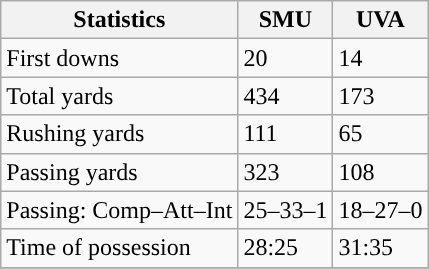<table class="wikitable" style="float: left;">
<tr>
<th>Statistics</th>
<th>SMU</th>
<th>UVA</th>
</tr>
<tr>
<td>First downs</td>
<td>20</td>
<td>14</td>
</tr>
<tr>
<td>Total yards</td>
<td>434</td>
<td>173</td>
</tr>
<tr>
<td>Rushing yards</td>
<td>111</td>
<td>65</td>
</tr>
<tr>
<td>Passing yards</td>
<td>323</td>
<td>108</td>
</tr>
<tr>
<td>Passing: Comp–Att–Int</td>
<td>25–33–1</td>
<td>18–27–0</td>
</tr>
<tr>
<td>Time of possession</td>
<td>28:25</td>
<td>31:35</td>
</tr>
<tr>
</tr>
</table>
